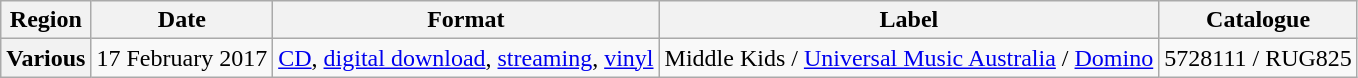<table class="wikitable plainrowheaders">
<tr>
<th scope="col">Region</th>
<th scope="col">Date</th>
<th scope="col">Format</th>
<th scope="col">Label</th>
<th scope="col">Catalogue</th>
</tr>
<tr>
<th scope="row">Various</th>
<td>17 February 2017</td>
<td><a href='#'>CD</a>, <a href='#'>digital download</a>, <a href='#'>streaming</a>, <a href='#'>vinyl</a></td>
<td>Middle Kids / <a href='#'>Universal Music Australia</a> / <a href='#'>Domino</a></td>
<td>5728111 / RUG825</td>
</tr>
</table>
